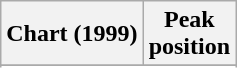<table class="wikitable plainrowheaders sortable" style="text-align:center;">
<tr>
<th scope="col">Chart (1999)</th>
<th scope="col">Peak<br>position</th>
</tr>
<tr>
</tr>
<tr>
</tr>
<tr>
</tr>
</table>
